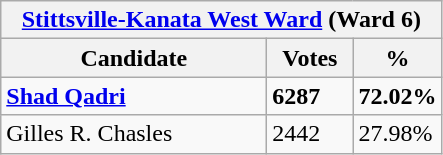<table class="wikitable">
<tr>
<th colspan="3"><a href='#'>Stittsville-Kanata West Ward</a> (Ward 6)</th>
</tr>
<tr>
<th style="width: 170px">Candidate</th>
<th style="width: 50px">Votes</th>
<th style="width: 40px">%</th>
</tr>
<tr>
<td><strong><a href='#'>Shad Qadri</a></strong></td>
<td><strong>6287</strong></td>
<td><strong>72.02%</strong></td>
</tr>
<tr>
<td>Gilles R. Chasles</td>
<td>2442</td>
<td>27.98%</td>
</tr>
</table>
